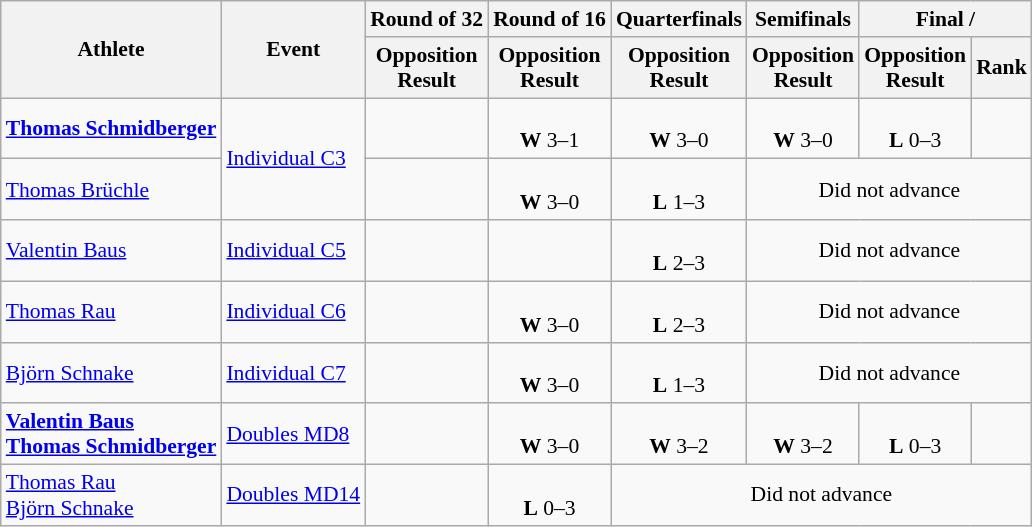<table class=wikitable style="font-size:90%">
<tr align=center>
<th rowspan="2">Athlete</th>
<th rowspan="2">Event</th>
<th>Round of 32</th>
<th>Round of 16</th>
<th>Quarterfinals</th>
<th>Semifinals</th>
<th colspan="2">Final / </th>
</tr>
<tr>
<th>Opposition<br>Result</th>
<th>Opposition<br>Result</th>
<th>Opposition<br>Result</th>
<th>Opposition<br>Result</th>
<th>Opposition<br>Result</th>
<th>Rank</th>
</tr>
<tr align=center>
<td align=left><strong><a href='#'>Thomas Schmidberger</a></strong></td>
<td align=left rowspan=2><a href='#'>Individual C3</a></td>
<td></td>
<td><br><strong>W</strong> 3–1</td>
<td><br><strong>W</strong> 3–0</td>
<td><br><strong>W</strong> 3–0</td>
<td><br><strong>L</strong> 0–3</td>
<td></td>
</tr>
<tr align=center>
<td align=left><a href='#'>Thomas Brüchle</a></td>
<td></td>
<td><br><strong>W</strong> 3–0</td>
<td><br><strong>L</strong> 1–3</td>
<td colspan=3>Did not advance</td>
</tr>
<tr align=center>
<td align=left><a href='#'>Valentin Baus</a></td>
<td align=left><a href='#'>Individual C5</a></td>
<td></td>
<td></td>
<td><br><strong>L</strong> 2–3</td>
<td colspan=3>Did not advance</td>
</tr>
<tr align=center>
<td align=left><a href='#'>Thomas Rau</a></td>
<td align=left><a href='#'>Individual C6</a></td>
<td></td>
<td><br><strong>W</strong> 3–0</td>
<td><br><strong>L</strong> 2–3</td>
<td colspan=3>Did not advance</td>
</tr>
<tr align=center>
<td align=left><a href='#'>Björn Schnake</a></td>
<td align=left><a href='#'>Individual C7</a></td>
<td></td>
<td><br><strong>W</strong> 3–0</td>
<td><br><strong>L</strong> 1–3</td>
<td colspan=3>Did not advance</td>
</tr>
<tr align=center>
<td align=left><strong><a href='#'>Valentin Baus</a><br><a href='#'>Thomas Schmidberger</a></strong></td>
<td align=left><a href='#'>Doubles MD8</a></td>
<td></td>
<td><br><strong>W</strong> 3–0</td>
<td><br><strong>W</strong> 3–2</td>
<td><br><strong>W</strong> 3–2</td>
<td><br><strong>L</strong> 0–3</td>
<td></td>
</tr>
<tr align=center>
<td align=left><a href='#'>Thomas Rau</a><br><a href='#'>Björn Schnake</a></td>
<td align=left><a href='#'>Doubles MD14</a></td>
<td></td>
<td><br><strong>L</strong> 0–3</td>
<td colspan=4>Did not advance</td>
</tr>
</table>
